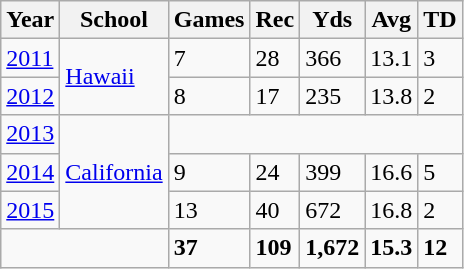<table class="wikitable">
<tr>
<th>Year</th>
<th>School</th>
<th>Games</th>
<th>Rec</th>
<th>Yds</th>
<th>Avg</th>
<th>TD</th>
</tr>
<tr>
<td><a href='#'>2011</a></td>
<td rowspan="2"><a href='#'>Hawaii</a></td>
<td>7</td>
<td>28</td>
<td>366</td>
<td>13.1</td>
<td>3</td>
</tr>
<tr>
<td><a href='#'>2012</a></td>
<td>8</td>
<td>17</td>
<td>235</td>
<td>13.8</td>
<td>2</td>
</tr>
<tr>
<td><a href='#'>2013</a></td>
<td rowspan="3"><a href='#'>California</a></td>
<td colspan="5"></td>
</tr>
<tr>
<td><a href='#'>2014</a></td>
<td>9</td>
<td>24</td>
<td>399</td>
<td>16.6</td>
<td>5</td>
</tr>
<tr>
<td><a href='#'>2015</a></td>
<td>13</td>
<td>40</td>
<td>672</td>
<td>16.8</td>
<td>2</td>
</tr>
<tr>
<td colspan="2" style="font-weight:bold;"></td>
<td style="font-weight:bold;">37</td>
<td style="font-weight:bold;">109</td>
<td style="font-weight:bold;">1,672</td>
<td style="font-weight:bold;">15.3</td>
<td style="font-weight:bold;">12</td>
</tr>
</table>
